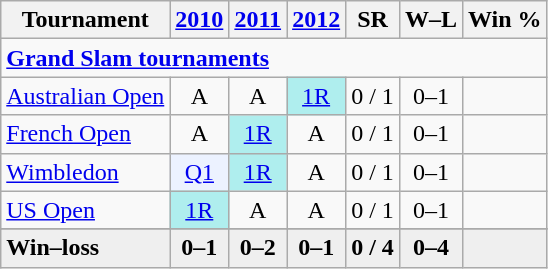<table class=wikitable style=text-align:center>
<tr>
<th>Tournament</th>
<th><a href='#'>2010</a></th>
<th><a href='#'>2011</a></th>
<th><a href='#'>2012</a></th>
<th>SR</th>
<th>W–L</th>
<th>Win %</th>
</tr>
<tr>
<td colspan=25 style=text-align:left><a href='#'><strong>Grand Slam tournaments</strong></a></td>
</tr>
<tr>
<td align=left><a href='#'>Australian Open</a></td>
<td>A</td>
<td>A</td>
<td bgcolor=afeeee><a href='#'>1R</a></td>
<td>0 / 1</td>
<td>0–1</td>
<td></td>
</tr>
<tr>
<td align=left><a href='#'>French Open</a></td>
<td>A</td>
<td bgcolor=afeeee><a href='#'>1R</a></td>
<td>A</td>
<td>0 / 1</td>
<td>0–1</td>
<td></td>
</tr>
<tr>
<td align=left><a href='#'>Wimbledon</a></td>
<td bgcolor=ecf2ff><a href='#'>Q1</a></td>
<td bgcolor=afeeee><a href='#'>1R</a></td>
<td>A</td>
<td>0 / 1</td>
<td>0–1</td>
<td></td>
</tr>
<tr>
<td align=left><a href='#'>US Open</a></td>
<td bgcolor=afeeee><a href='#'>1R</a></td>
<td>A</td>
<td>A</td>
<td>0 / 1</td>
<td>0–1</td>
<td></td>
</tr>
<tr>
</tr>
<tr style=font-weight:bold;background:#efefef>
<td style=text-align:left>Win–loss</td>
<td>0–1</td>
<td>0–2</td>
<td>0–1</td>
<td>0 / 4</td>
<td>0–4</td>
<td></td>
</tr>
</table>
